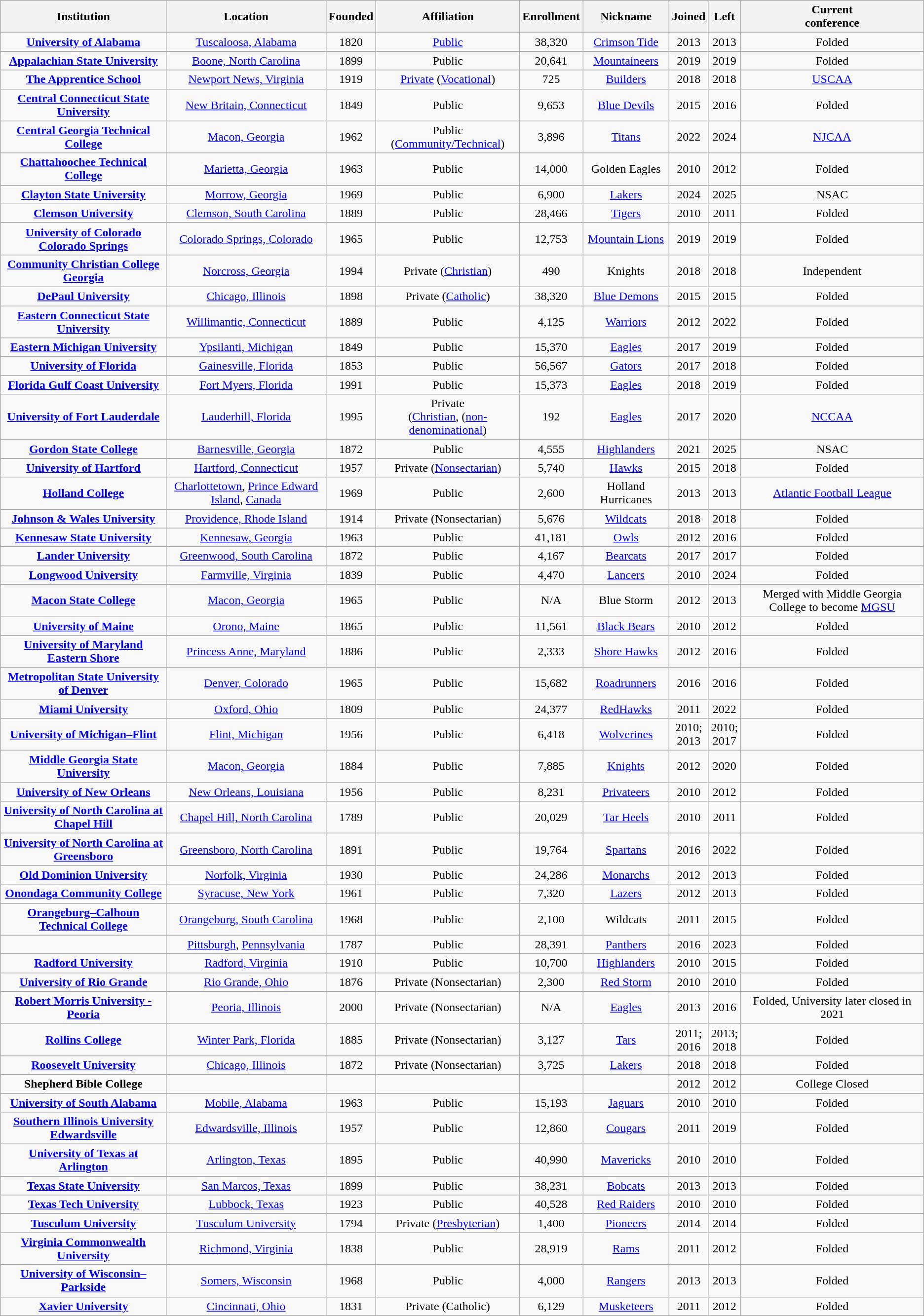<table class="wikitable sortable" style="text-align:center">
<tr>
<th>Institution</th>
<th>Location</th>
<th>Founded</th>
<th>Affiliation</th>
<th>Enrollment</th>
<th>Nickname</th>
<th>Joined</th>
<th>Left</th>
<th>Current<br>conference</th>
</tr>
<tr>
<td><strong><a href='#'>University of Alabama</a></strong></td>
<td><a href='#'>Tuscaloosa, Alabama</a></td>
<td>1820</td>
<td><a href='#'>Public</a></td>
<td>38,320</td>
<td><a href='#'>Crimson Tide</a></td>
<td>2013</td>
<td>2013</td>
<td>Folded</td>
</tr>
<tr>
<td><strong><a href='#'>Appalachian State University</a></strong></td>
<td><a href='#'>Boone, North Carolina</a></td>
<td>1899</td>
<td>Public</td>
<td>20,641</td>
<td><a href='#'>Mountaineers</a></td>
<td>2019</td>
<td>2019</td>
<td>Folded</td>
</tr>
<tr>
<td><strong><a href='#'>The Apprentice School</a></strong></td>
<td><a href='#'>Newport News, Virginia</a></td>
<td>1919</td>
<td><a href='#'>Private</a> (<a href='#'>Vocational</a>)</td>
<td>725</td>
<td><a href='#'>Builders</a></td>
<td>2018</td>
<td>2018</td>
<td><a href='#'>USCAA</a></td>
</tr>
<tr>
<td><strong><a href='#'>Central Connecticut State University</a></strong></td>
<td><a href='#'>New Britain, Connecticut</a></td>
<td>1849</td>
<td>Public</td>
<td>9,653</td>
<td><a href='#'>Blue Devils</a></td>
<td>2015</td>
<td>2016</td>
<td>Folded</td>
</tr>
<tr>
<td><strong><a href='#'>Central Georgia Technical College</a></strong></td>
<td><a href='#'>Macon, Georgia</a></td>
<td>1962</td>
<td>Public<br>(<a href='#'>Community/Technical</a>)</td>
<td>3,896</td>
<td><a href='#'>Titans</a></td>
<td>2022</td>
<td>2024</td>
<td><a href='#'>NJCAA</a></td>
</tr>
<tr>
<td><strong><a href='#'>Chattahoochee Technical College</a></strong></td>
<td><a href='#'>Marietta, Georgia</a></td>
<td>1963</td>
<td>Public</td>
<td>14,000</td>
<td>Golden Eagles</td>
<td>2010</td>
<td>2012</td>
<td>Folded</td>
</tr>
<tr>
<td><strong><a href='#'>Clayton State University</a></strong></td>
<td><a href='#'>Morrow, Georgia</a></td>
<td>1969</td>
<td>Public</td>
<td>6,900</td>
<td><a href='#'>Lakers</a></td>
<td>2024</td>
<td>2025</td>
<td>NSAC</td>
</tr>
<tr>
<td><strong><a href='#'>Clemson University</a></strong></td>
<td><a href='#'>Clemson, South Carolina</a></td>
<td>1889</td>
<td>Public</td>
<td>28,466</td>
<td><a href='#'>Tigers</a></td>
<td>2010</td>
<td>2011</td>
<td>Folded</td>
</tr>
<tr>
<td><strong><a href='#'>University of Colorado Colorado Springs</a></strong></td>
<td><a href='#'>Colorado Springs, Colorado</a></td>
<td>1965</td>
<td>Public</td>
<td>12,753</td>
<td><a href='#'>Mountain Lions</a></td>
<td>2019</td>
<td>2019</td>
<td>Folded</td>
</tr>
<tr>
<td><strong><a href='#'>Community Christian College Georgia</a></strong></td>
<td><a href='#'>Norcross, Georgia</a></td>
<td>1994</td>
<td>Private (<a href='#'>Christian</a>)</td>
<td>490</td>
<td>Knights</td>
<td>2018</td>
<td>2018</td>
<td>Independent</td>
</tr>
<tr>
<td><strong><a href='#'>DePaul University</a></strong></td>
<td><a href='#'>Chicago, Illinois</a></td>
<td>1898</td>
<td>Private (<a href='#'>Catholic</a>)</td>
<td>38,320</td>
<td><a href='#'>Blue Demons</a></td>
<td>2015</td>
<td>2015</td>
<td>Folded</td>
</tr>
<tr>
<td><strong><a href='#'>Eastern Connecticut State University</a></strong></td>
<td><a href='#'>Willimantic, Connecticut</a></td>
<td>1889</td>
<td>Public</td>
<td>4,125</td>
<td><a href='#'>Warriors</a></td>
<td>2012</td>
<td>2022</td>
<td>Folded</td>
</tr>
<tr>
<td><strong><a href='#'>Eastern Michigan University</a></strong></td>
<td><a href='#'>Ypsilanti, Michigan</a></td>
<td>1849</td>
<td>Public</td>
<td>15,370</td>
<td><a href='#'>Eagles</a></td>
<td>2017</td>
<td>2019</td>
<td>Folded</td>
</tr>
<tr>
<td><strong><a href='#'>University of Florida</a></strong></td>
<td><a href='#'>Gainesville, Florida</a></td>
<td>1853</td>
<td>Public</td>
<td>56,567</td>
<td><a href='#'>Gators</a></td>
<td>2017</td>
<td>2018</td>
<td>Folded</td>
</tr>
<tr>
<td><strong><a href='#'>Florida Gulf Coast University</a></strong></td>
<td><a href='#'>Fort Myers, Florida</a></td>
<td>1991</td>
<td>Public</td>
<td>15,373</td>
<td><a href='#'>Eagles</a></td>
<td>2018</td>
<td>2019</td>
<td>Folded</td>
</tr>
<tr>
<td><strong><a href='#'>University of Fort Lauderdale</a></strong></td>
<td><a href='#'>Lauderhill, Florida</a></td>
<td>1995</td>
<td>Private<br>(<a href='#'>Christian</a>, (<a href='#'>non-denominational</a>)</td>
<td>192</td>
<td><a href='#'>Eagles</a></td>
<td>2017</td>
<td>2020</td>
<td><a href='#'>NCCAA</a></td>
</tr>
<tr>
<td><strong><a href='#'>Gordon State College</a></strong></td>
<td><a href='#'>Barnesville, Georgia</a></td>
<td>1872</td>
<td>Public</td>
<td>4,555</td>
<td><a href='#'>Highlanders</a></td>
<td>2021</td>
<td>2025</td>
<td>NSAC</td>
</tr>
<tr>
<td><strong><a href='#'>University of Hartford</a></strong></td>
<td><a href='#'>Hartford, Connecticut</a></td>
<td>1957</td>
<td>Private (<a href='#'>Nonsectarian</a>)</td>
<td>5,740</td>
<td><a href='#'>Hawks</a></td>
<td>2015</td>
<td>2018</td>
<td>Folded</td>
</tr>
<tr>
<td><strong><a href='#'>Holland College</a></strong></td>
<td><a href='#'>Charlottetown</a>, <a href='#'>Prince Edward Island</a>, <a href='#'>Canada</a></td>
<td>1969</td>
<td>Public</td>
<td>2,600</td>
<td>Holland Hurricanes</td>
<td>2013</td>
<td>2013</td>
<td><a href='#'>Atlantic Football League</a></td>
</tr>
<tr>
<td><strong><a href='#'>Johnson & Wales University</a></strong></td>
<td><a href='#'>Providence, Rhode Island</a></td>
<td>1914</td>
<td>Private (Nonsectarian)</td>
<td>5,676</td>
<td><a href='#'>Wildcats</a></td>
<td>2018</td>
<td>2018</td>
<td>Folded</td>
</tr>
<tr>
<td><strong><a href='#'>Kennesaw State University</a></strong></td>
<td><a href='#'>Kennesaw, Georgia</a></td>
<td>1963</td>
<td>Public</td>
<td>41,181</td>
<td><a href='#'>Owls</a></td>
<td>2012</td>
<td>2016</td>
<td>Folded</td>
</tr>
<tr>
<td><strong><a href='#'>Lander University</a></strong></td>
<td><a href='#'>Greenwood, South Carolina</a></td>
<td>1872</td>
<td>Public</td>
<td>4,167</td>
<td><a href='#'>Bearcats</a></td>
<td>2017</td>
<td>2017</td>
<td>Folded</td>
</tr>
<tr>
<td><strong><a href='#'>Longwood University</a></strong></td>
<td><a href='#'>Farmville, Virginia</a></td>
<td>1839</td>
<td>Public</td>
<td>4,470</td>
<td><a href='#'>Lancers</a></td>
<td>2010</td>
<td>2024</td>
<td>Folded</td>
</tr>
<tr>
<td><strong><a href='#'>Macon State College</a></strong></td>
<td><a href='#'>Macon, Georgia</a></td>
<td>1965</td>
<td>Public</td>
<td>N/A</td>
<td>Blue Storm</td>
<td>2012</td>
<td>2013</td>
<td>Merged with Middle Georgia College to become <a href='#'>MGSU</a></td>
</tr>
<tr>
<td><strong><a href='#'>University of Maine</a></strong></td>
<td><a href='#'>Orono, Maine</a></td>
<td>1865</td>
<td>Public</td>
<td>11,561</td>
<td><a href='#'>Black Bears</a></td>
<td>2010</td>
<td>2012</td>
<td>Folded</td>
</tr>
<tr>
<td><strong><a href='#'>University of Maryland Eastern Shore</a></strong></td>
<td><a href='#'>Princess Anne, Maryland</a></td>
<td>1886</td>
<td>Public</td>
<td>2,333</td>
<td><a href='#'>Shore Hawks</a></td>
<td>2012</td>
<td>2016</td>
<td>Folded</td>
</tr>
<tr>
<td><strong><a href='#'>Metropolitan State University of Denver</a></strong></td>
<td><a href='#'>Denver, Colorado</a></td>
<td>1965</td>
<td>Public</td>
<td>15,682</td>
<td><a href='#'>Roadrunners</a></td>
<td>2016</td>
<td>2016</td>
<td>Folded</td>
</tr>
<tr>
<td><strong><a href='#'>Miami University</a></strong></td>
<td><a href='#'>Oxford, Ohio</a></td>
<td>1809</td>
<td>Public</td>
<td>24,377</td>
<td><a href='#'>RedHawks</a></td>
<td>2011</td>
<td>2022</td>
<td>Folded</td>
</tr>
<tr>
<td><strong><a href='#'>University of Michigan–Flint</a></strong></td>
<td><a href='#'>Flint, Michigan</a></td>
<td>1956</td>
<td>Public</td>
<td>6,418</td>
<td><a href='#'>Wolverines</a></td>
<td>2010;<br>2013</td>
<td>2010;<br>2017</td>
<td>Folded</td>
</tr>
<tr>
<td><strong><a href='#'>Middle Georgia State University</a></strong></td>
<td><a href='#'>Macon, Georgia</a></td>
<td>1884</td>
<td>Public</td>
<td>7,885</td>
<td><a href='#'>Knights</a></td>
<td>2012</td>
<td>2020</td>
<td>Folded</td>
</tr>
<tr>
<td><strong><a href='#'>University of New Orleans</a></strong></td>
<td><a href='#'>New Orleans, Louisiana</a></td>
<td>1956</td>
<td>Public</td>
<td>8,231</td>
<td><a href='#'>Privateers</a></td>
<td>2010</td>
<td>2012</td>
<td>Folded</td>
</tr>
<tr>
<td><strong><a href='#'>University of North Carolina at Chapel Hill</a></strong></td>
<td><a href='#'>Chapel Hill, North Carolina</a></td>
<td>1789</td>
<td>Public</td>
<td>20,029</td>
<td><a href='#'>Tar Heels</a></td>
<td>2010</td>
<td>2011</td>
<td>Folded</td>
</tr>
<tr>
<td><strong><a href='#'>University of North Carolina at Greensboro</a></strong></td>
<td><a href='#'>Greensboro, North Carolina</a></td>
<td>1891</td>
<td>Public</td>
<td>19,764</td>
<td><a href='#'>Spartans</a></td>
<td>2016</td>
<td>2022</td>
<td>Folded</td>
</tr>
<tr>
<td><strong><a href='#'>Old Dominion University</a></strong></td>
<td><a href='#'>Norfolk, Virginia</a></td>
<td>1930</td>
<td>Public</td>
<td>24,286</td>
<td><a href='#'>Monarchs</a></td>
<td>2012</td>
<td>2013</td>
<td>Folded</td>
</tr>
<tr>
<td><strong><a href='#'>Onondaga Community College</a></strong></td>
<td><a href='#'>Syracuse, New York</a></td>
<td>1961</td>
<td>Public</td>
<td>7,320</td>
<td><a href='#'>Lazers</a></td>
<td>2012</td>
<td>2013</td>
<td>Folded</td>
</tr>
<tr>
<td><strong><a href='#'>Orangeburg–Calhoun Technical College</a></strong></td>
<td><a href='#'>Orangeburg, South Carolina</a></td>
<td>1968</td>
<td>Public</td>
<td>2,100</td>
<td>Wildcats</td>
<td>2011</td>
<td>2015</td>
<td>Folded</td>
</tr>
<tr>
<td></td>
<td><a href='#'>Pittsburgh</a>, <a href='#'>Pennsylvania</a></td>
<td>1787</td>
<td>Public</td>
<td>28,391</td>
<td><a href='#'>Panthers</a></td>
<td>2016</td>
<td>2023</td>
<td>Folded</td>
</tr>
<tr>
<td><strong><a href='#'>Radford University</a></strong></td>
<td><a href='#'>Radford, Virginia</a></td>
<td>1910</td>
<td>Public</td>
<td>10,700</td>
<td><a href='#'>Highlanders</a></td>
<td>2010</td>
<td>2015</td>
<td>Folded</td>
</tr>
<tr>
<td><strong><a href='#'>University of Rio Grande</a></strong></td>
<td><a href='#'>Rio Grande, Ohio</a></td>
<td>1876</td>
<td>Private (Nonsectarian)</td>
<td>2,300</td>
<td><a href='#'>Red Storm</a></td>
<td>2010</td>
<td>2010</td>
<td>Folded</td>
</tr>
<tr>
<td><strong><a href='#'>Robert Morris University - Peoria</a></strong></td>
<td><a href='#'>Peoria, Illinois</a></td>
<td>2000</td>
<td>Private (Nonsectarian)</td>
<td>N/A</td>
<td><a href='#'>Eagles</a></td>
<td>2013</td>
<td>2016</td>
<td>Folded, University later closed in 2021</td>
</tr>
<tr>
<td><strong><a href='#'>Rollins College</a></strong></td>
<td><a href='#'>Winter Park, Florida</a></td>
<td>1885</td>
<td>Private (Nonsectarian)</td>
<td>3,127</td>
<td><a href='#'>Tars</a></td>
<td>2011;<br>2016</td>
<td>2013;<br>2018</td>
<td>Folded</td>
</tr>
<tr>
<td><strong><a href='#'>Roosevelt University</a></strong></td>
<td><a href='#'>Chicago, Illinois</a></td>
<td>1872</td>
<td>Private (Nonsectarian)</td>
<td>3,725</td>
<td><a href='#'>Lakers</a></td>
<td>2018</td>
<td>2018</td>
<td>Folded</td>
</tr>
<tr>
<td><strong>Shepherd Bible College</strong></td>
<td></td>
<td></td>
<td></td>
<td></td>
<td></td>
<td>2012</td>
<td>2012</td>
<td>College Closed</td>
</tr>
<tr>
<td><strong><a href='#'>University of South Alabama</a></strong></td>
<td><a href='#'>Mobile, Alabama</a></td>
<td>1963</td>
<td>Public</td>
<td>15,193</td>
<td><a href='#'>Jaguars</a></td>
<td>2010</td>
<td>2010</td>
<td>Folded</td>
</tr>
<tr>
<td><strong><a href='#'>Southern Illinois University Edwardsville</a></strong></td>
<td><a href='#'>Edwardsville, Illinois</a></td>
<td>1957</td>
<td>Public</td>
<td>12,860</td>
<td><a href='#'>Cougars</a></td>
<td>2011</td>
<td>2019</td>
<td>Folded</td>
</tr>
<tr>
<td><strong><a href='#'>University of Texas at Arlington</a></strong></td>
<td><a href='#'>Arlington, Texas</a></td>
<td>1895</td>
<td>Public</td>
<td>40,990</td>
<td><a href='#'>Mavericks</a></td>
<td>2010</td>
<td>2010</td>
<td>Folded</td>
</tr>
<tr>
<td><strong><a href='#'>Texas State University</a></strong></td>
<td><a href='#'>San Marcos, Texas</a></td>
<td>1899</td>
<td>Public</td>
<td>38,231</td>
<td><a href='#'>Bobcats</a></td>
<td>2013</td>
<td>2013</td>
<td>Folded</td>
</tr>
<tr>
<td><strong><a href='#'>Texas Tech University</a></strong></td>
<td><a href='#'>Lubbock, Texas</a></td>
<td>1923</td>
<td>Public</td>
<td>40,528</td>
<td><a href='#'>Red Raiders</a></td>
<td>2010</td>
<td>2010</td>
<td>Folded</td>
</tr>
<tr>
<td><strong><a href='#'>Tusculum University</a></strong></td>
<td><a href='#'>Tusculum University</a></td>
<td>1794</td>
<td>Private (<a href='#'>Presbyterian</a>)</td>
<td>1,400</td>
<td><a href='#'>Pioneers</a></td>
<td>2014</td>
<td>2014</td>
<td>Folded</td>
</tr>
<tr>
<td><strong><a href='#'>Virginia Commonwealth University</a></strong></td>
<td><a href='#'>Richmond, Virginia</a></td>
<td>1838</td>
<td>Public</td>
<td>28,919</td>
<td><a href='#'>Rams</a></td>
<td>2011</td>
<td>2012</td>
<td>Folded</td>
</tr>
<tr>
<td><strong><a href='#'>University of Wisconsin–Parkside</a></strong></td>
<td><a href='#'>Somers, Wisconsin</a></td>
<td>1968</td>
<td>Public</td>
<td>4,000</td>
<td><a href='#'>Rangers</a></td>
<td>2013</td>
<td>2013</td>
<td>Folded</td>
</tr>
<tr>
<td><strong><a href='#'>Xavier University</a></strong></td>
<td><a href='#'>Cincinnati, Ohio</a></td>
<td>1831</td>
<td>Private (Catholic)</td>
<td>6,129</td>
<td><a href='#'>Musketeers</a></td>
<td>2011</td>
<td>2012</td>
<td>Folded</td>
</tr>
</table>
